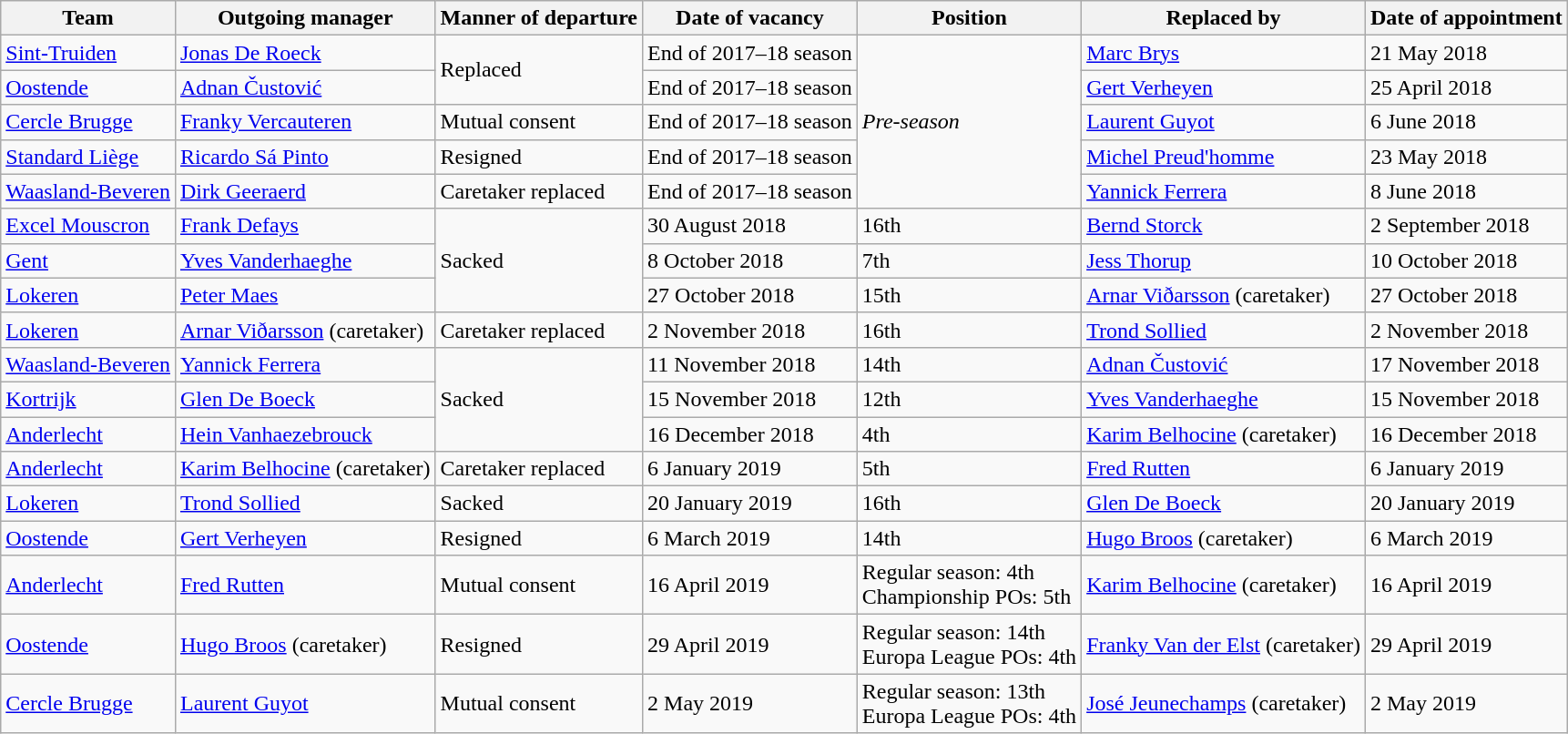<table class="wikitable">
<tr>
<th>Team</th>
<th>Outgoing manager</th>
<th>Manner of departure</th>
<th>Date of vacancy</th>
<th>Position</th>
<th>Replaced by</th>
<th>Date of appointment</th>
</tr>
<tr>
<td><a href='#'>Sint-Truiden</a></td>
<td> <a href='#'>Jonas De Roeck</a></td>
<td rowspan=2>Replaced</td>
<td>End of 2017–18 season </td>
<td rowspan=5><em>Pre-season</em></td>
<td> <a href='#'>Marc Brys</a></td>
<td>21 May 2018 </td>
</tr>
<tr>
<td><a href='#'>Oostende</a></td>
<td> <a href='#'>Adnan Čustović</a></td>
<td>End of 2017–18 season</td>
<td> <a href='#'>Gert Verheyen</a></td>
<td>25 April 2018  </td>
</tr>
<tr>
<td><a href='#'>Cercle Brugge</a></td>
<td> <a href='#'>Franky Vercauteren</a></td>
<td>Mutual consent</td>
<td>End of 2017–18 season</td>
<td> <a href='#'>Laurent Guyot</a></td>
<td>6 June 2018 </td>
</tr>
<tr>
<td><a href='#'>Standard Liège</a></td>
<td> <a href='#'>Ricardo Sá Pinto</a></td>
<td>Resigned</td>
<td>End of 2017–18 season</td>
<td> <a href='#'>Michel Preud'homme</a></td>
<td>23 May 2018 </td>
</tr>
<tr>
<td><a href='#'>Waasland-Beveren</a></td>
<td> <a href='#'>Dirk Geeraerd</a></td>
<td>Caretaker replaced</td>
<td>End of 2017–18 season</td>
<td> <a href='#'>Yannick Ferrera</a></td>
<td>8 June 2018 </td>
</tr>
<tr>
<td><a href='#'>Excel Mouscron</a></td>
<td> <a href='#'>Frank Defays</a></td>
<td rowspan=3>Sacked</td>
<td>30 August 2018 </td>
<td>16th</td>
<td> <a href='#'>Bernd Storck</a></td>
<td>2 September 2018 </td>
</tr>
<tr>
<td><a href='#'>Gent</a></td>
<td> <a href='#'>Yves Vanderhaeghe</a></td>
<td>8 October 2018 </td>
<td>7th</td>
<td> <a href='#'>Jess Thorup</a></td>
<td>10 October 2018 </td>
</tr>
<tr>
<td><a href='#'>Lokeren</a></td>
<td> <a href='#'>Peter Maes</a></td>
<td>27 October 2018 </td>
<td>15th</td>
<td> <a href='#'>Arnar Viðarsson</a> (caretaker)</td>
<td>27 October 2018 </td>
</tr>
<tr>
<td><a href='#'>Lokeren</a></td>
<td> <a href='#'>Arnar Viðarsson</a> (caretaker)</td>
<td>Caretaker replaced</td>
<td>2 November 2018 </td>
<td>16th</td>
<td> <a href='#'>Trond Sollied</a></td>
<td>2 November 2018 </td>
</tr>
<tr>
<td><a href='#'>Waasland-Beveren</a></td>
<td> <a href='#'>Yannick Ferrera</a></td>
<td rowspan=3>Sacked</td>
<td>11 November 2018 </td>
<td>14th</td>
<td> <a href='#'>Adnan Čustović</a></td>
<td>17 November 2018 </td>
</tr>
<tr>
<td><a href='#'>Kortrijk</a></td>
<td> <a href='#'>Glen De Boeck</a></td>
<td>15 November 2018 </td>
<td>12th</td>
<td> <a href='#'>Yves Vanderhaeghe</a></td>
<td>15 November 2018 </td>
</tr>
<tr>
<td><a href='#'>Anderlecht</a></td>
<td> <a href='#'>Hein Vanhaezebrouck</a></td>
<td>16 December 2018 </td>
<td>4th</td>
<td> <a href='#'>Karim Belhocine</a> (caretaker)</td>
<td>16 December 2018 </td>
</tr>
<tr>
<td><a href='#'>Anderlecht</a></td>
<td> <a href='#'>Karim Belhocine</a> (caretaker)</td>
<td>Caretaker replaced</td>
<td>6 January 2019 </td>
<td>5th</td>
<td> <a href='#'>Fred Rutten</a></td>
<td>6 January 2019 </td>
</tr>
<tr>
<td><a href='#'>Lokeren</a></td>
<td> <a href='#'>Trond Sollied</a></td>
<td>Sacked</td>
<td>20 January 2019 </td>
<td>16th</td>
<td> <a href='#'>Glen De Boeck</a></td>
<td>20 January 2019 </td>
</tr>
<tr>
<td><a href='#'>Oostende</a></td>
<td> <a href='#'>Gert Verheyen</a></td>
<td>Resigned</td>
<td>6 March 2019 </td>
<td>14th</td>
<td> <a href='#'>Hugo Broos</a> (caretaker)</td>
<td>6 March 2019 </td>
</tr>
<tr>
<td><a href='#'>Anderlecht</a></td>
<td> <a href='#'>Fred Rutten</a></td>
<td>Mutual consent</td>
<td>16 April 2019 </td>
<td>Regular season: 4th<br>Championship POs: 5th</td>
<td> <a href='#'>Karim Belhocine</a> (caretaker)</td>
<td>16 April 2019 </td>
</tr>
<tr>
<td><a href='#'>Oostende</a></td>
<td> <a href='#'>Hugo Broos</a> (caretaker)</td>
<td>Resigned</td>
<td>29 April 2019 </td>
<td>Regular season: 14th<br>Europa League POs: 4th</td>
<td> <a href='#'>Franky Van der Elst</a> (caretaker)</td>
<td>29 April 2019 </td>
</tr>
<tr>
<td><a href='#'>Cercle Brugge</a></td>
<td> <a href='#'>Laurent Guyot</a></td>
<td>Mutual consent</td>
<td>2 May 2019 </td>
<td>Regular season: 13th<br>Europa League POs: 4th</td>
<td> <a href='#'>José Jeunechamps</a> (caretaker)</td>
<td>2 May 2019 </td>
</tr>
</table>
